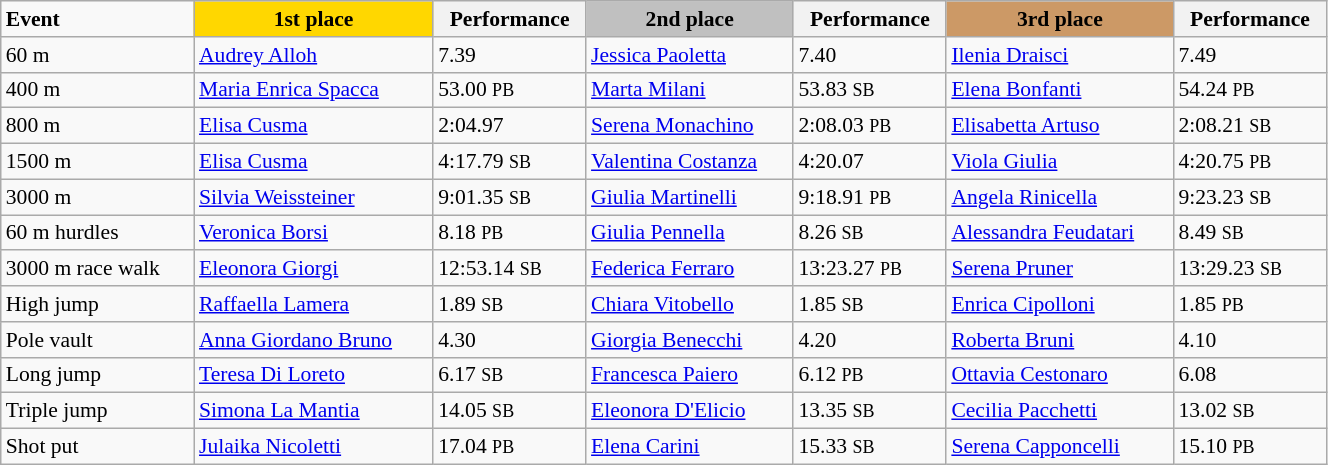<table class="wikitable" width=70% style="font-size:90%; text-align:left;">
<tr>
<td><strong>Event</strong></td>
<th style="background-color:gold;"> <strong>1st place</strong></th>
<th>Performance</th>
<th style="background-color:silver;"> <strong>2nd place</strong></th>
<th>Performance</th>
<th style="background-color:#CC9966;"> <strong>3rd place</strong></th>
<th>Performance</th>
</tr>
<tr>
<td>60 m</td>
<td><a href='#'>Audrey Alloh</a></td>
<td>7.39</td>
<td><a href='#'>Jessica Paoletta</a></td>
<td>7.40</td>
<td><a href='#'>Ilenia Draisci</a></td>
<td>7.49</td>
</tr>
<tr>
<td>400 m</td>
<td><a href='#'>Maria Enrica Spacca</a></td>
<td>53.00 <small> PB</small></td>
<td><a href='#'>Marta Milani</a></td>
<td>53.83 <small> SB</small></td>
<td><a href='#'>Elena Bonfanti</a></td>
<td>54.24 <small> PB</small></td>
</tr>
<tr>
<td>800 m</td>
<td><a href='#'>Elisa Cusma</a></td>
<td>2:04.97</td>
<td><a href='#'>Serena Monachino</a></td>
<td>2:08.03 <small> PB</small></td>
<td><a href='#'>Elisabetta Artuso</a></td>
<td>2:08.21 <small> SB</small></td>
</tr>
<tr>
<td>1500 m</td>
<td><a href='#'>Elisa Cusma</a></td>
<td>4:17.79 <small> SB</small></td>
<td><a href='#'>Valentina Costanza</a></td>
<td>4:20.07</td>
<td><a href='#'>Viola Giulia</a></td>
<td>4:20.75 <small> PB</small></td>
</tr>
<tr>
<td>3000 m</td>
<td><a href='#'>Silvia Weissteiner</a></td>
<td>9:01.35 <small> SB</small></td>
<td><a href='#'>Giulia Martinelli</a></td>
<td>9:18.91 <small> PB</small></td>
<td><a href='#'>Angela Rinicella</a></td>
<td>9:23.23 <small> SB</small></td>
</tr>
<tr>
<td>60 m hurdles</td>
<td><a href='#'>Veronica Borsi</a></td>
<td>8.18 <small> PB</small></td>
<td><a href='#'>Giulia Pennella</a></td>
<td>8.26 <small> SB</small></td>
<td><a href='#'>Alessandra Feudatari</a></td>
<td>8.49 <small> SB</small></td>
</tr>
<tr>
<td>3000 m race walk</td>
<td><a href='#'>Eleonora Giorgi</a></td>
<td>12:53.14 <small> SB</small></td>
<td><a href='#'>Federica Ferraro</a></td>
<td>13:23.27 <small> PB</small></td>
<td><a href='#'>Serena Pruner</a></td>
<td>13:29.23 <small> SB</small></td>
</tr>
<tr>
<td>High jump</td>
<td><a href='#'>Raffaella Lamera</a></td>
<td>1.89 <small> SB</small></td>
<td><a href='#'>Chiara Vitobello</a></td>
<td>1.85 <small> SB</small></td>
<td><a href='#'>Enrica Cipolloni</a></td>
<td>1.85 <small> PB</small></td>
</tr>
<tr>
<td>Pole vault</td>
<td><a href='#'>Anna Giordano Bruno</a></td>
<td>4.30</td>
<td><a href='#'>Giorgia Benecchi</a></td>
<td>4.20</td>
<td><a href='#'>Roberta Bruni</a></td>
<td>4.10</td>
</tr>
<tr>
<td>Long jump</td>
<td><a href='#'>Teresa Di Loreto</a></td>
<td>6.17 <small> SB</small></td>
<td><a href='#'>Francesca Paiero</a></td>
<td>6.12 <small> PB</small></td>
<td><a href='#'>Ottavia Cestonaro</a></td>
<td>6.08</td>
</tr>
<tr>
<td>Triple jump</td>
<td><a href='#'>Simona La Mantia</a></td>
<td>14.05 <small> SB</small></td>
<td><a href='#'>Eleonora D'Elicio</a></td>
<td>13.35 <small> SB</small></td>
<td><a href='#'>Cecilia Pacchetti</a></td>
<td>13.02 <small> SB</small></td>
</tr>
<tr>
<td>Shot put</td>
<td><a href='#'>Julaika Nicoletti</a></td>
<td>17.04 <small> PB</small></td>
<td><a href='#'>Elena Carini</a></td>
<td>15.33 <small> SB</small></td>
<td><a href='#'>Serena Capponcelli</a></td>
<td>15.10 <small> PB</small></td>
</tr>
</table>
